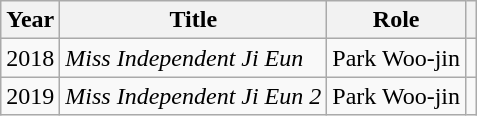<table class="wikitable  plainrowheaders">
<tr>
<th scope="col">Year</th>
<th scope="col">Title</th>
<th scope="col">Role</th>
<th scope="col" class="unsortable"></th>
</tr>
<tr>
<td>2018</td>
<td><em>Miss Independent Ji Eun</em></td>
<td>Park Woo-jin</td>
<td></td>
</tr>
<tr>
<td>2019</td>
<td><em>Miss Independent Ji Eun 2</em></td>
<td>Park Woo-jin</td>
<td></td>
</tr>
</table>
